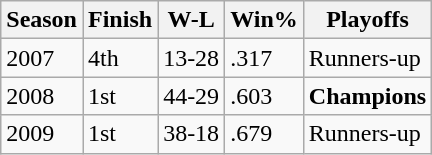<table class="wikitable">
<tr>
<th>Season</th>
<th>Finish</th>
<th>W-L</th>
<th>Win%</th>
<th>Playoffs</th>
</tr>
<tr>
<td>2007</td>
<td>4th</td>
<td>13-28</td>
<td>.317</td>
<td>Runners-up</td>
</tr>
<tr>
<td>2008</td>
<td>1st</td>
<td>44-29</td>
<td>.603</td>
<td><strong>Champions</strong></td>
</tr>
<tr>
<td>2009</td>
<td>1st</td>
<td>38-18</td>
<td>.679</td>
<td>Runners-up</td>
</tr>
</table>
